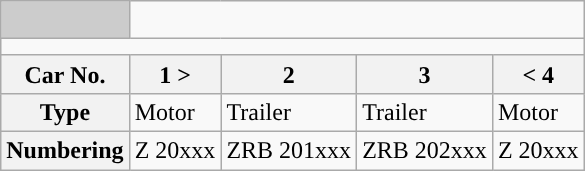<table class="wikitable">
<tr>
<td style="background-color:#ccc;"> </td>
<td colspan="7"></td>
</tr>
<tr style="line-height: 3.3px; background-color:#">
<td colspan="7" style="padding:0; border:0;"> </td>
</tr>
<tr style="line-height: 6.7px; background-color:#">
<td colspan="7" style="padding:0; border:0;"> </td>
</tr>
<tr>
<th>Car No.</th>
<th>1 ></th>
<th>2</th>
<th>3</th>
<th>< 4</th>
</tr>
<tr>
<th>Type</th>
<td>Motor</td>
<td>Trailer</td>
<td>Trailer</td>
<td>Motor</td>
</tr>
<tr>
<th>Numbering</th>
<td>Z 20xxx </td>
<td>ZRB 201xxx </td>
<td>ZRB 202xxx </td>
<td>Z 20xxx </td>
</tr>
</table>
